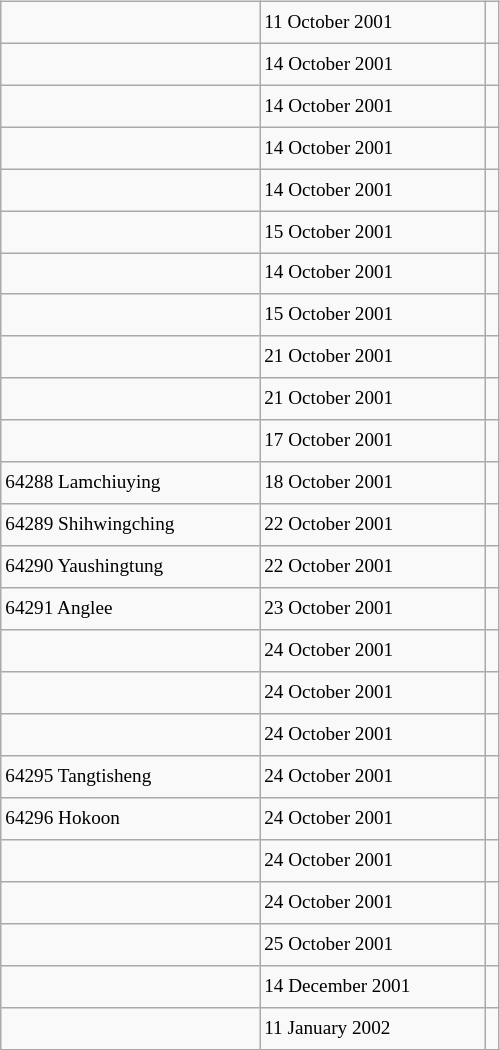<table class="wikitable" style="font-size: 80%; float: left; width: 26em; margin-right: 1em; height: 700px">
<tr>
<td></td>
<td>11 October 2001</td>
<td></td>
</tr>
<tr>
<td></td>
<td>14 October 2001</td>
<td></td>
</tr>
<tr>
<td></td>
<td>14 October 2001</td>
<td></td>
</tr>
<tr>
<td></td>
<td>14 October 2001</td>
<td></td>
</tr>
<tr>
<td></td>
<td>14 October 2001</td>
<td></td>
</tr>
<tr>
<td></td>
<td>15 October 2001</td>
<td></td>
</tr>
<tr>
<td></td>
<td>14 October 2001</td>
<td></td>
</tr>
<tr>
<td></td>
<td>15 October 2001</td>
<td></td>
</tr>
<tr>
<td></td>
<td>21 October 2001</td>
<td></td>
</tr>
<tr>
<td></td>
<td>21 October 2001</td>
<td></td>
</tr>
<tr>
<td></td>
<td>17 October 2001</td>
<td></td>
</tr>
<tr>
<td>64288 Lamchiuying</td>
<td>18 October 2001</td>
<td></td>
</tr>
<tr>
<td>64289 Shihwingching</td>
<td>22 October 2001</td>
<td></td>
</tr>
<tr>
<td>64290 Yaushingtung</td>
<td>22 October 2001</td>
<td></td>
</tr>
<tr>
<td>64291 Anglee</td>
<td>23 October 2001</td>
<td></td>
</tr>
<tr>
<td></td>
<td>24 October 2001</td>
<td></td>
</tr>
<tr>
<td></td>
<td>24 October 2001</td>
<td></td>
</tr>
<tr>
<td></td>
<td>24 October 2001</td>
<td></td>
</tr>
<tr>
<td>64295 Tangtisheng</td>
<td>24 October 2001</td>
<td></td>
</tr>
<tr>
<td>64296 Hokoon</td>
<td>24 October 2001</td>
<td></td>
</tr>
<tr>
<td></td>
<td>24 October 2001</td>
<td></td>
</tr>
<tr>
<td></td>
<td>24 October 2001</td>
<td></td>
</tr>
<tr>
<td></td>
<td>25 October 2001</td>
<td></td>
</tr>
<tr>
<td></td>
<td>14 December 2001</td>
<td></td>
</tr>
<tr>
<td></td>
<td>11 January 2002</td>
<td></td>
</tr>
</table>
